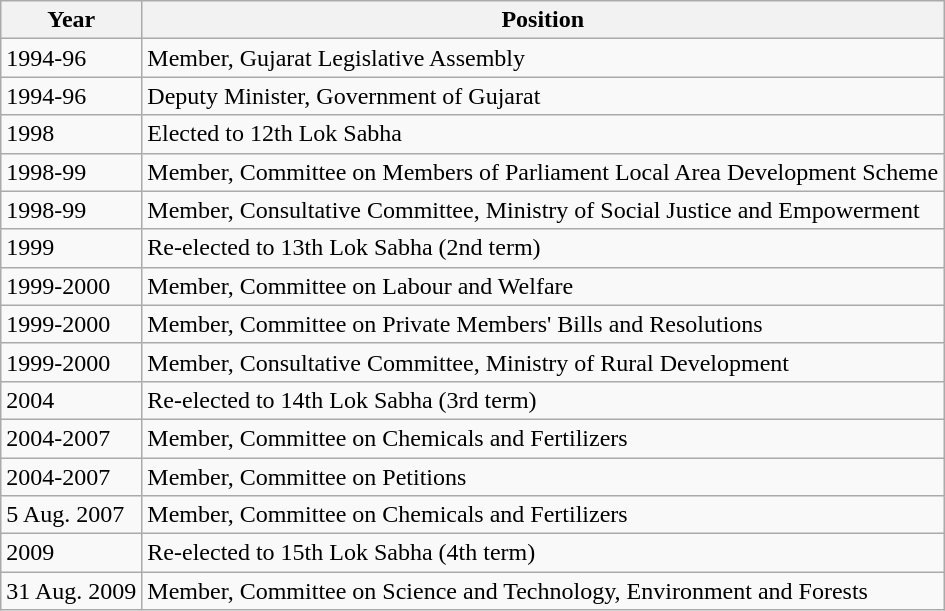<table class="wikitable">
<tr>
<th>Year</th>
<th>Position</th>
</tr>
<tr>
<td>1994-96</td>
<td>Member, Gujarat Legislative Assembly</td>
</tr>
<tr>
<td>1994-96</td>
<td>Deputy Minister, Government of Gujarat</td>
</tr>
<tr>
<td>1998</td>
<td>Elected to 12th Lok Sabha</td>
</tr>
<tr>
<td>1998-99</td>
<td>Member, Committee on Members of Parliament Local Area Development Scheme</td>
</tr>
<tr>
<td>1998-99</td>
<td>Member, Consultative Committee, Ministry of Social Justice and Empowerment</td>
</tr>
<tr>
<td>1999</td>
<td>Re-elected to 13th Lok Sabha (2nd term)</td>
</tr>
<tr>
<td>1999-2000</td>
<td>Member, Committee on Labour and Welfare</td>
</tr>
<tr>
<td>1999-2000</td>
<td>Member, Committee on Private Members' Bills and Resolutions</td>
</tr>
<tr>
<td>1999-2000</td>
<td>Member, Consultative Committee, Ministry of Rural Development</td>
</tr>
<tr>
<td>2004</td>
<td>Re-elected to 14th Lok Sabha (3rd term)</td>
</tr>
<tr>
<td>2004-2007</td>
<td>Member, Committee on Chemicals and Fertilizers</td>
</tr>
<tr>
<td>2004-2007</td>
<td>Member, Committee on Petitions</td>
</tr>
<tr>
<td>5 Aug. 2007</td>
<td>Member, Committee on Chemicals and Fertilizers</td>
</tr>
<tr>
<td>2009</td>
<td>Re-elected to 15th Lok Sabha (4th term)</td>
</tr>
<tr>
<td>31 Aug. 2009</td>
<td>Member, Committee on Science and Technology, Environment and Forests</td>
</tr>
</table>
